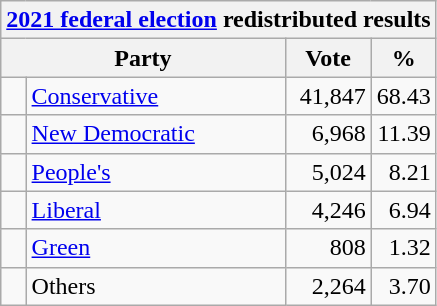<table class="wikitable">
<tr>
<th colspan="4"><a href='#'>2021 federal election</a> redistributed results</th>
</tr>
<tr>
<th bgcolor="#DDDDFF" width="130px" colspan="2">Party</th>
<th bgcolor="#DDDDFF" width="50px">Vote</th>
<th bgcolor="#DDDDFF" width="30px">%</th>
</tr>
<tr>
<td> </td>
<td><a href='#'>Conservative</a></td>
<td align=right>41,847</td>
<td align=right>68.43</td>
</tr>
<tr>
<td> </td>
<td><a href='#'>New Democratic</a></td>
<td align=right>6,968</td>
<td align=right>11.39</td>
</tr>
<tr>
<td> </td>
<td><a href='#'>People's</a></td>
<td align=right>5,024</td>
<td align=right>8.21</td>
</tr>
<tr>
<td> </td>
<td><a href='#'>Liberal</a></td>
<td align=right>4,246</td>
<td align=right>6.94</td>
</tr>
<tr>
<td> </td>
<td><a href='#'>Green</a></td>
<td align=right>808</td>
<td align=right>1.32</td>
</tr>
<tr>
<td> </td>
<td>Others</td>
<td align=right>2,264</td>
<td align=right>3.70</td>
</tr>
</table>
